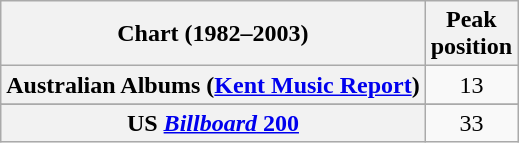<table class="wikitable sortable plainrowheaders" style="text-align:center">
<tr>
<th scope="col">Chart (1982–2003)</th>
<th scope="col">Peak<br>position</th>
</tr>
<tr>
<th scope="row">Australian Albums (<a href='#'>Kent Music Report</a>)</th>
<td>13</td>
</tr>
<tr>
</tr>
<tr>
</tr>
<tr>
</tr>
<tr>
<th scope="row">US <a href='#'><em>Billboard</em> 200</a></th>
<td>33</td>
</tr>
</table>
